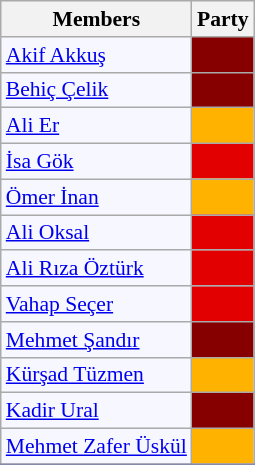<table class=wikitable style="border:1px solid #8888aa; background-color:#f7f8ff; padding:0px; font-size:90%;">
<tr>
<th>Members</th>
<th colspan="2">Party</th>
</tr>
<tr>
<td><a href='#'>Akif Akkuş</a></td>
<td style="background: #870000"></td>
</tr>
<tr>
<td><a href='#'>Behiç Çelik</a></td>
<td style="background: #870000"></td>
</tr>
<tr>
<td><a href='#'>Ali Er</a></td>
<td style="background: #ffb300"></td>
</tr>
<tr>
<td><a href='#'>İsa Gök</a></td>
<td style="background: #e30000"></td>
</tr>
<tr>
<td><a href='#'>Ömer İnan</a></td>
<td style="background: #ffb300"></td>
</tr>
<tr>
<td><a href='#'>Ali Oksal</a></td>
<td style="background: #e30000"></td>
</tr>
<tr>
<td><a href='#'>Ali Rıza Öztürk</a></td>
<td style="background: #e30000"></td>
</tr>
<tr>
<td><a href='#'>Vahap Seçer</a></td>
<td style="background: #e30000"></td>
</tr>
<tr>
<td><a href='#'>Mehmet Şandır</a></td>
<td style="background: #870000"></td>
</tr>
<tr>
<td><a href='#'>Kürşad Tüzmen</a></td>
<td style="background: #ffb300"></td>
</tr>
<tr>
<td><a href='#'>Kadir Ural</a></td>
<td style="background: #870000"></td>
</tr>
<tr>
<td><a href='#'>Mehmet Zafer Üskül</a></td>
<td style="background: #ffb300"></td>
</tr>
<tr>
</tr>
</table>
